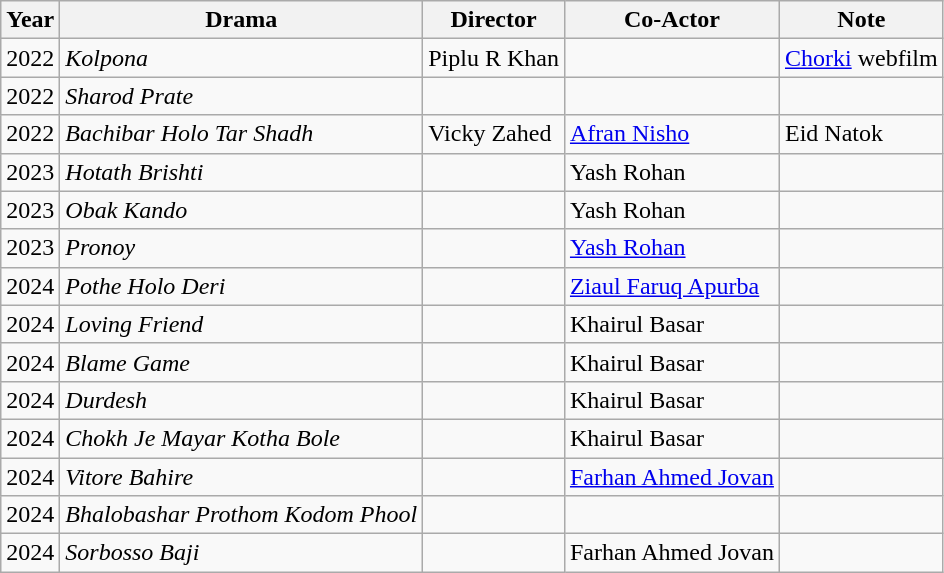<table class="wikitable">
<tr>
<th>Year</th>
<th>Drama</th>
<th>Director</th>
<th>Co-Actor</th>
<th>Note</th>
</tr>
<tr>
<td>2022</td>
<td><em>Kolpona</em></td>
<td>Piplu R Khan</td>
<td></td>
<td><a href='#'>Chorki</a> webfilm</td>
</tr>
<tr>
<td>2022</td>
<td><em>Sharod Prate</em></td>
<td></td>
<td></td>
<td></td>
</tr>
<tr>
<td>2022</td>
<td><em>Bachibar Holo Tar Shadh</em></td>
<td>Vicky Zahed</td>
<td><a href='#'>Afran Nisho</a></td>
<td>Eid Natok</td>
</tr>
<tr>
<td>2023</td>
<td><em>Hotath Brishti</em></td>
<td></td>
<td>Yash Rohan</td>
<td></td>
</tr>
<tr>
<td>2023</td>
<td><em>Obak Kando</em></td>
<td></td>
<td>Yash Rohan</td>
<td></td>
</tr>
<tr>
<td>2023</td>
<td><em>Pronoy</em></td>
<td></td>
<td><a href='#'>Yash Rohan</a></td>
<td></td>
</tr>
<tr>
<td>2024</td>
<td><em>Pothe Holo Deri</em></td>
<td></td>
<td><a href='#'>Ziaul Faruq Apurba</a></td>
<td></td>
</tr>
<tr>
<td>2024</td>
<td><em>Loving Friend</em></td>
<td></td>
<td>Khairul Basar</td>
<td></td>
</tr>
<tr>
<td>2024</td>
<td><em>Blame Game</em></td>
<td></td>
<td>Khairul Basar</td>
<td></td>
</tr>
<tr>
<td>2024</td>
<td><em>Durdesh</em></td>
<td></td>
<td>Khairul Basar</td>
<td></td>
</tr>
<tr>
<td>2024</td>
<td><em>Chokh Je Mayar Kotha Bole</em></td>
<td></td>
<td>Khairul Basar</td>
<td></td>
</tr>
<tr>
<td>2024</td>
<td><em>Vitore Bahire</em></td>
<td></td>
<td><a href='#'>Farhan Ahmed Jovan</a></td>
<td></td>
</tr>
<tr>
<td>2024</td>
<td><em>Bhalobashar Prothom Kodom Phool</em></td>
<td></td>
<td></td>
<td></td>
</tr>
<tr>
<td>2024</td>
<td><em>Sorbosso Baji</em></td>
<td></td>
<td>Farhan Ahmed Jovan</td>
<td></td>
</tr>
</table>
